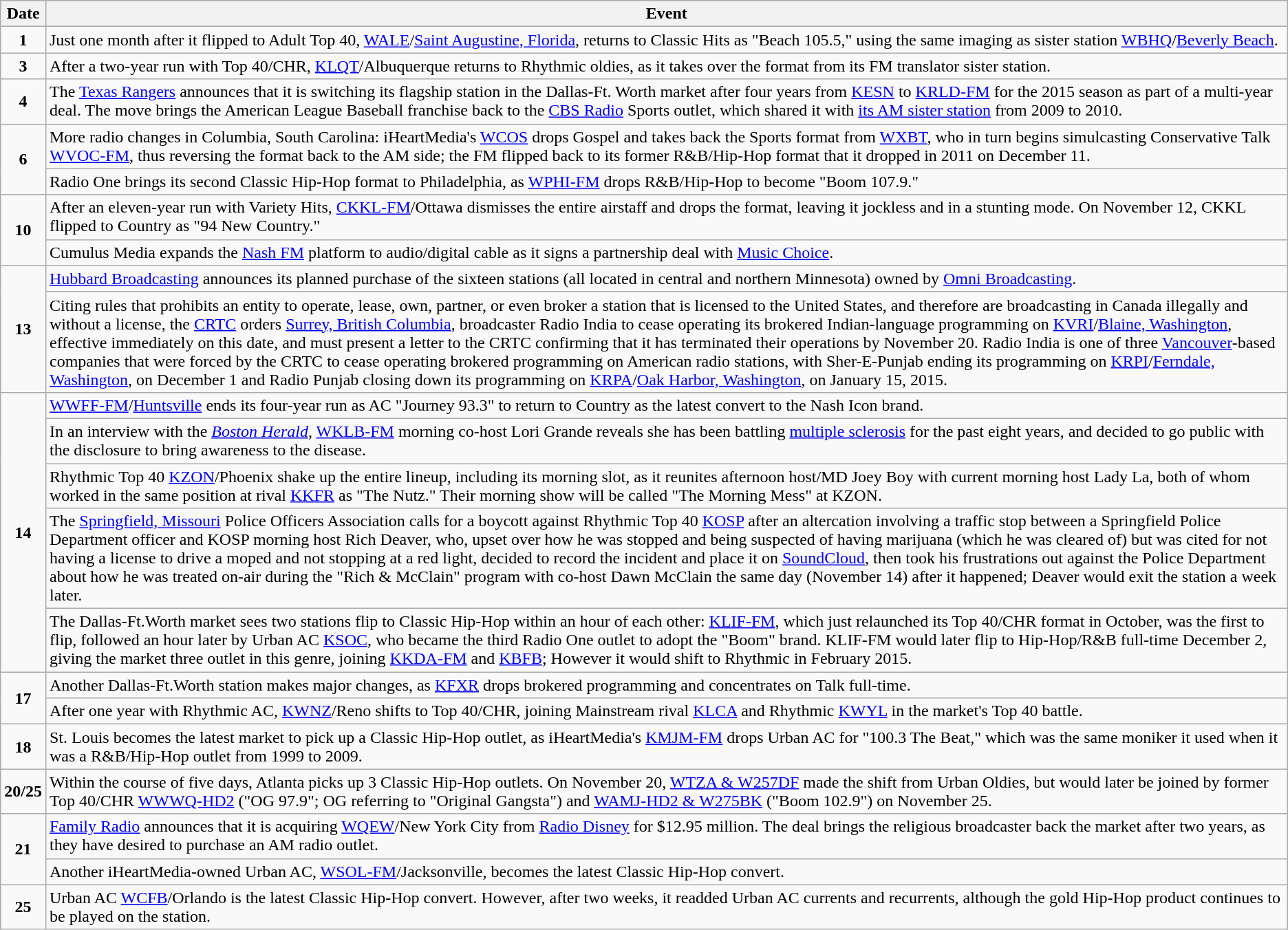<table class="wikitable">
<tr>
<th>Date</th>
<th>Event</th>
</tr>
<tr>
<td style="text-align:center;"><strong>1</strong></td>
<td>Just one month after it flipped to Adult Top 40, <a href='#'>WALE</a>/<a href='#'>Saint Augustine, Florida</a>, returns to Classic Hits as "Beach 105.5," using the same imaging as sister station <a href='#'>WBHQ</a>/<a href='#'>Beverly Beach</a>.</td>
</tr>
<tr>
<td style="text-align:center;"><strong>3</strong></td>
<td>After a two-year run with Top 40/CHR, <a href='#'>KLQT</a>/Albuquerque returns to Rhythmic oldies, as it takes over the format from its FM translator sister station.</td>
</tr>
<tr>
<td style="text-align:center;"><strong>4</strong></td>
<td>The <a href='#'>Texas Rangers</a> announces that it is switching its flagship station in the Dallas-Ft. Worth market after four years from <a href='#'>KESN</a> to <a href='#'>KRLD-FM</a> for the 2015 season as part of a multi-year deal. The move brings the American League Baseball franchise back to the <a href='#'>CBS Radio</a> Sports outlet, which shared it with <a href='#'>its AM sister station</a> from 2009 to 2010.</td>
</tr>
<tr>
<td style="text-align:center;" rowspan=2><strong>6</strong></td>
<td>More radio changes in Columbia, South Carolina: iHeartMedia's <a href='#'>WCOS</a> drops Gospel and takes back the Sports format from <a href='#'>WXBT</a>, who in turn begins simulcasting Conservative Talk <a href='#'>WVOC-FM</a>, thus reversing the format back to the AM side; the FM flipped back to its former R&B/Hip-Hop format that it dropped in 2011 on December 11.</td>
</tr>
<tr>
<td>Radio One brings its second Classic Hip-Hop format to Philadelphia, as <a href='#'>WPHI-FM</a> drops R&B/Hip-Hop to become "Boom 107.9."</td>
</tr>
<tr>
<td style="text-align:center;" rowspan=2><strong>10</strong></td>
<td>After an eleven-year run with Variety Hits, <a href='#'>CKKL-FM</a>/Ottawa dismisses the entire airstaff and drops the format, leaving it jockless and in a stunting mode. On November 12, CKKL flipped to Country as "94 New Country."</td>
</tr>
<tr>
<td>Cumulus Media expands the <a href='#'>Nash FM</a> platform to audio/digital cable as it signs a partnership deal with <a href='#'>Music Choice</a>.</td>
</tr>
<tr>
<td style="text-align:center;" rowspan=2><strong>13</strong></td>
<td><a href='#'>Hubbard Broadcasting</a> announces its planned purchase of the sixteen stations (all located in central and northern Minnesota) owned by <a href='#'>Omni Broadcasting</a>.</td>
</tr>
<tr>
<td>Citing rules that prohibits an entity to operate, lease, own, partner, or even broker a station that is licensed to the United States, and therefore are broadcasting in Canada illegally and without a license, the <a href='#'>CRTC</a> orders <a href='#'>Surrey, British Columbia</a>, broadcaster Radio India to cease operating its brokered Indian-language programming on <a href='#'>KVRI</a>/<a href='#'>Blaine, Washington</a>, effective immediately on this date, and must present a letter to the CRTC confirming that it has terminated their operations by November 20. Radio India is one of three <a href='#'>Vancouver</a>-based companies that were forced by the CRTC to cease operating brokered programming on American radio stations, with Sher-E-Punjab ending its programming on <a href='#'>KRPI</a>/<a href='#'>Ferndale, Washington</a>, on December 1 and Radio Punjab closing down its programming on <a href='#'>KRPA</a>/<a href='#'>Oak Harbor, Washington</a>, on January 15, 2015.</td>
</tr>
<tr>
<td style="text-align:center;" rowspan=5><strong>14</strong></td>
<td><a href='#'>WWFF-FM</a>/<a href='#'>Huntsville</a> ends its four-year run as AC "Journey 93.3" to return to Country as the latest convert to the Nash Icon brand.</td>
</tr>
<tr>
<td>In an interview with the <em><a href='#'>Boston Herald</a></em>, <a href='#'>WKLB-FM</a> morning co-host Lori Grande reveals she has been battling <a href='#'>multiple sclerosis</a> for the past eight years, and decided to go public with the disclosure to bring awareness to the disease.</td>
</tr>
<tr>
<td>Rhythmic Top 40 <a href='#'>KZON</a>/Phoenix shake up the entire lineup, including its morning slot, as it reunites afternoon host/MD Joey Boy with current morning host Lady La, both of whom worked in the same position at rival <a href='#'>KKFR</a> as "The Nutz." Their morning show will be called "The Morning Mess" at KZON.</td>
</tr>
<tr>
<td>The <a href='#'>Springfield, Missouri</a> Police Officers Association calls for a boycott against Rhythmic Top 40 <a href='#'>KOSP</a> after an altercation involving a traffic stop between a Springfield Police Department officer and KOSP morning host Rich Deaver, who, upset over how he was stopped and being suspected of having marijuana (which he was cleared of) but was cited for not having a license to drive a moped and not stopping at a red light, decided to record the incident and place it on <a href='#'>SoundCloud</a>, then took his frustrations out against the Police Department about how he was treated on-air during the "Rich & McClain" program with co-host Dawn McClain the same day (November 14) after it happened; Deaver would exit the station a week later.</td>
</tr>
<tr>
<td>The Dallas-Ft.Worth market sees two stations flip to Classic Hip-Hop within an hour of each other: <a href='#'>KLIF-FM</a>, which just relaunched its Top 40/CHR format in October, was the first to flip, followed an hour later by Urban AC <a href='#'>KSOC</a>, who became the third Radio One outlet to adopt the "Boom" brand. KLIF-FM would later flip to Hip-Hop/R&B full-time December 2, giving the market three outlet in this genre, joining <a href='#'>KKDA-FM</a> and <a href='#'>KBFB</a>; However it would shift to Rhythmic in February 2015.</td>
</tr>
<tr>
<td style="text-align:center;" rowspan=2><strong>17</strong></td>
<td>Another Dallas-Ft.Worth station makes major changes, as <a href='#'>KFXR</a> drops brokered programming and concentrates on Talk full-time.</td>
</tr>
<tr>
<td>After one year with Rhythmic AC, <a href='#'>KWNZ</a>/Reno shifts to Top 40/CHR, joining Mainstream rival <a href='#'>KLCA</a> and Rhythmic <a href='#'>KWYL</a> in the market's Top 40 battle.</td>
</tr>
<tr>
<td style="text-align:center;"><strong>18</strong></td>
<td>St. Louis becomes the latest market to pick up a Classic Hip-Hop outlet, as iHeartMedia's <a href='#'>KMJM-FM</a> drops Urban AC for "100.3 The Beat," which was the same moniker it used when it was a R&B/Hip-Hop outlet from 1999 to 2009.</td>
</tr>
<tr>
<td style="text-align:center;"><strong>20/25</strong></td>
<td>Within the course of five days, Atlanta picks up 3 Classic Hip-Hop outlets. On November 20, <a href='#'>WTZA & W257DF</a> made the shift from Urban Oldies, but would later be joined by former Top 40/CHR <a href='#'>WWWQ-HD2</a> ("OG 97.9"; OG referring to "Original Gangsta") and <a href='#'>WAMJ-HD2 & W275BK</a> ("Boom 102.9") on November 25.</td>
</tr>
<tr>
<td style="text-align:center;" rowspan=2><strong>21</strong></td>
<td><a href='#'>Family Radio</a> announces that it is acquiring <a href='#'>WQEW</a>/New York City from <a href='#'>Radio Disney</a> for $12.95 million. The deal brings the religious broadcaster back the market after two years, as they have desired to purchase an AM radio outlet.</td>
</tr>
<tr>
<td>Another iHeartMedia-owned Urban AC, <a href='#'>WSOL-FM</a>/Jacksonville, becomes the latest Classic Hip-Hop convert.</td>
</tr>
<tr>
<td style="text-align:center;"><strong>25</strong></td>
<td>Urban AC <a href='#'>WCFB</a>/Orlando is the latest Classic Hip-Hop convert. However, after two weeks, it readded Urban AC currents and recurrents, although the gold Hip-Hop product continues to be played on the station.</td>
</tr>
</table>
